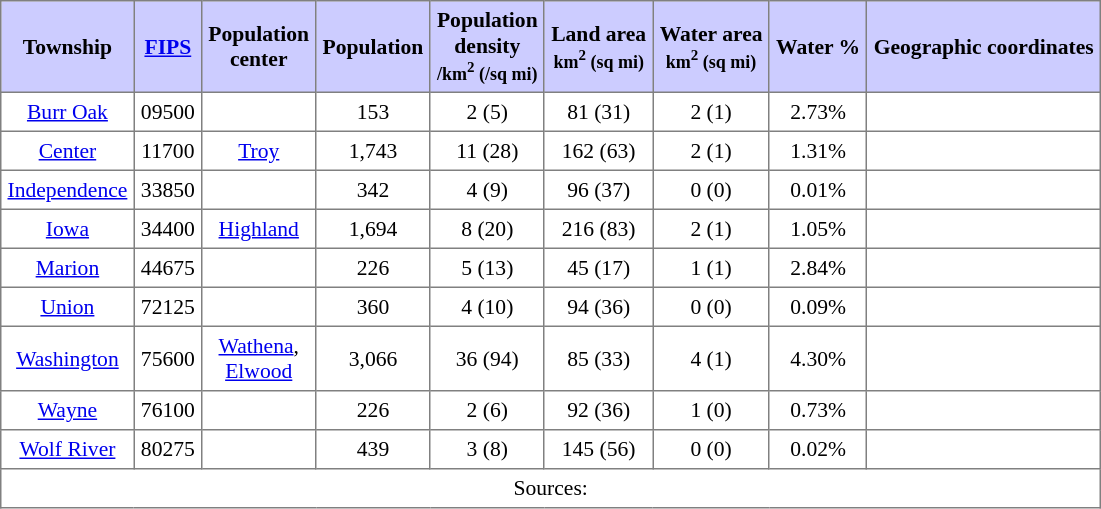<table class="toccolours" border=1 cellspacing=0 cellpadding=4 style="text-align:center; border-collapse:collapse; font-size:90%;">
<tr style="background:#ccccff">
<th>Township</th>
<th><a href='#'>FIPS</a></th>
<th>Population<br>center</th>
<th>Population</th>
<th>Population<br>density<br><small>/km<sup>2</sup> (/sq mi)</small></th>
<th>Land area<br><small>km<sup>2</sup> (sq mi)</small></th>
<th>Water area<br><small>km<sup>2</sup> (sq mi)</small></th>
<th>Water %</th>
<th>Geographic coordinates</th>
</tr>
<tr>
<td><a href='#'>Burr Oak</a></td>
<td>09500</td>
<td></td>
<td>153</td>
<td>2 (5)</td>
<td>81 (31)</td>
<td>2 (1)</td>
<td>2.73%</td>
<td></td>
</tr>
<tr>
<td><a href='#'>Center</a></td>
<td>11700</td>
<td><a href='#'>Troy</a></td>
<td>1,743</td>
<td>11 (28)</td>
<td>162 (63)</td>
<td>2 (1)</td>
<td>1.31%</td>
<td></td>
</tr>
<tr>
<td><a href='#'>Independence</a></td>
<td>33850</td>
<td></td>
<td>342</td>
<td>4 (9)</td>
<td>96 (37)</td>
<td>0 (0)</td>
<td>0.01%</td>
<td></td>
</tr>
<tr>
<td><a href='#'>Iowa</a></td>
<td>34400</td>
<td><a href='#'>Highland</a></td>
<td>1,694</td>
<td>8 (20)</td>
<td>216 (83)</td>
<td>2 (1)</td>
<td>1.05%</td>
<td></td>
</tr>
<tr>
<td><a href='#'>Marion</a></td>
<td>44675</td>
<td></td>
<td>226</td>
<td>5 (13)</td>
<td>45 (17)</td>
<td>1 (1)</td>
<td>2.84%</td>
<td></td>
</tr>
<tr>
<td><a href='#'>Union</a></td>
<td>72125</td>
<td></td>
<td>360</td>
<td>4 (10)</td>
<td>94 (36)</td>
<td>0 (0)</td>
<td>0.09%</td>
<td></td>
</tr>
<tr>
<td><a href='#'>Washington</a></td>
<td>75600</td>
<td><a href='#'>Wathena</a>,<br><a href='#'>Elwood</a></td>
<td>3,066</td>
<td>36 (94)</td>
<td>85 (33)</td>
<td>4 (1)</td>
<td>4.30%</td>
<td></td>
</tr>
<tr>
<td><a href='#'>Wayne</a></td>
<td>76100</td>
<td></td>
<td>226</td>
<td>2 (6)</td>
<td>92 (36)</td>
<td>1 (0)</td>
<td>0.73%</td>
<td></td>
</tr>
<tr>
<td><a href='#'>Wolf River</a></td>
<td>80275</td>
<td></td>
<td>439</td>
<td>3 (8)</td>
<td>145 (56)</td>
<td>0 (0)</td>
<td>0.02%</td>
<td></td>
</tr>
<tr>
<td colspan=9>Sources: </td>
</tr>
</table>
